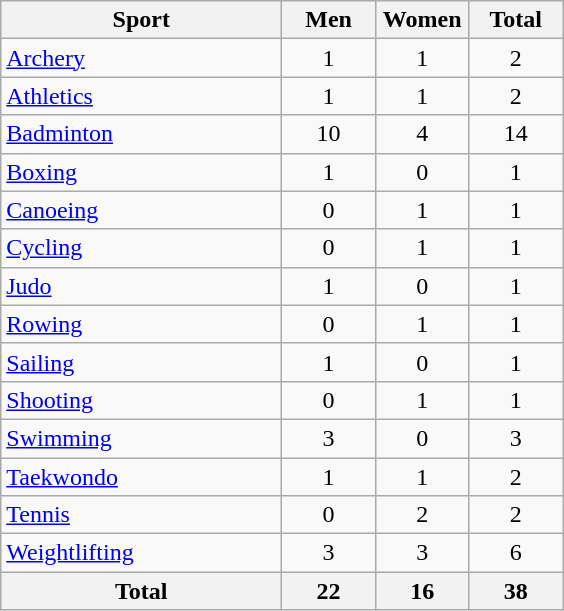<table class="wikitable sortable" style="text-align:center;">
<tr>
<th width=180>Sport</th>
<th width=55>Men</th>
<th width=55>Women</th>
<th width=55>Total</th>
</tr>
<tr>
<td align=left><a href='#'>Archery</a></td>
<td>1</td>
<td>1</td>
<td>2</td>
</tr>
<tr>
<td align=left><a href='#'>Athletics</a></td>
<td>1</td>
<td>1</td>
<td>2</td>
</tr>
<tr>
<td align=left><a href='#'>Badminton</a></td>
<td>10</td>
<td>4</td>
<td>14</td>
</tr>
<tr>
<td align=left><a href='#'>Boxing</a></td>
<td>1</td>
<td>0</td>
<td>1</td>
</tr>
<tr>
<td align=left><a href='#'>Canoeing</a></td>
<td>0</td>
<td>1</td>
<td>1</td>
</tr>
<tr>
<td align=left><a href='#'>Cycling</a></td>
<td>0</td>
<td>1</td>
<td>1</td>
</tr>
<tr>
<td align=left><a href='#'>Judo</a></td>
<td>1</td>
<td>0</td>
<td>1</td>
</tr>
<tr>
<td align=left><a href='#'>Rowing</a></td>
<td>0</td>
<td>1</td>
<td>1</td>
</tr>
<tr>
<td align=left><a href='#'>Sailing</a></td>
<td>1</td>
<td>0</td>
<td>1</td>
</tr>
<tr>
<td align=left><a href='#'>Shooting</a></td>
<td>0</td>
<td>1</td>
<td>1</td>
</tr>
<tr>
<td align=left><a href='#'>Swimming</a></td>
<td>3</td>
<td>0</td>
<td>3</td>
</tr>
<tr>
<td align=left><a href='#'>Taekwondo</a></td>
<td>1</td>
<td>1</td>
<td>2</td>
</tr>
<tr>
<td align=left><a href='#'>Tennis</a></td>
<td>0</td>
<td>2</td>
<td>2</td>
</tr>
<tr>
<td align=left><a href='#'>Weightlifting</a></td>
<td>3</td>
<td>3</td>
<td>6</td>
</tr>
<tr>
<th>Total</th>
<th>22</th>
<th>16</th>
<th>38</th>
</tr>
</table>
